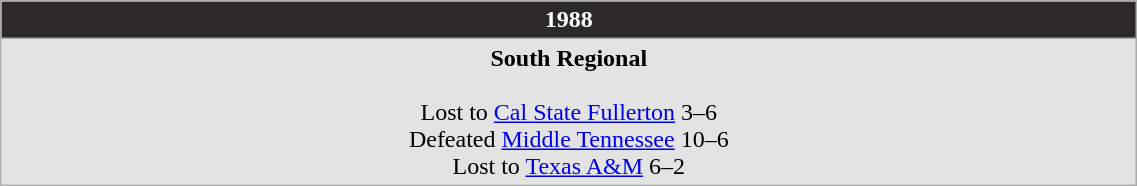<table Class="wikitable" width="60%">
<tr>
<th style="background:#2C2A29; color:white;">1988</th>
</tr>
<tr style="background: #e3e3e3;">
<td align="center"><strong>South Regional</strong><br><br>Lost to <a href='#'>Cal State Fullerton</a> 3–6<br>
Defeated <a href='#'>Middle Tennessee</a> 10–6<br>
Lost to <a href='#'>Texas A&M</a> 6–2</td>
</tr>
</table>
